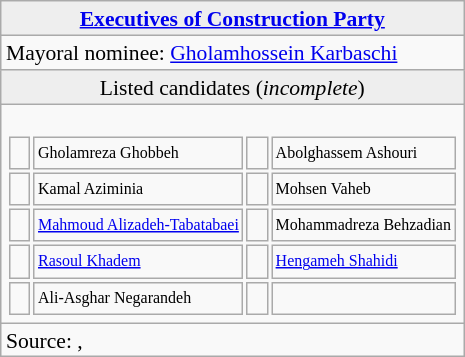<table class="wikitable" style="float: right; text-align:left; margin-left:1em; font-size:90%; line-height:16px;">
<tr>
<td colspan="2" style="background: #EEE; text-align: center;"><strong><a href='#'>Executives of Construction Party</a></strong></td>
</tr>
<tr>
<td colspan="2">Mayoral nominee: <a href='#'>Gholamhossein Karbaschi</a></td>
</tr>
<tr>
<td colspan="2" style="background: #EEE; text-align: center;">Listed candidates (<em>incomplete</em>)</td>
</tr>
<tr>
<td colspan="2"><br><table style="width:100%; font-size: 8pt">
<tr>
<td style="width:8px"></td>
<td style=>Gholamreza Ghobbeh</td>
<td style="width:8px"></td>
<td style=>Abolghassem Ashouri</td>
</tr>
<tr>
<td></td>
<td>Kamal Aziminia</td>
<td></td>
<td>Mohsen Vaheb</td>
</tr>
<tr>
<td></td>
<td><a href='#'>Mahmoud Alizadeh-Tabatabaei</a></td>
<td></td>
<td>Mohammadreza Behzadian</td>
</tr>
<tr>
<td></td>
<td><a href='#'>Rasoul Khadem</a></td>
<td></td>
<td><a href='#'>Hengameh Shahidi</a></td>
</tr>
<tr>
<td></td>
<td>Ali-Asghar Negarandeh</td>
<td></td>
<td></td>
</tr>
</table>
</td>
</tr>
<tr>
<td>Source: , </td>
</tr>
</table>
